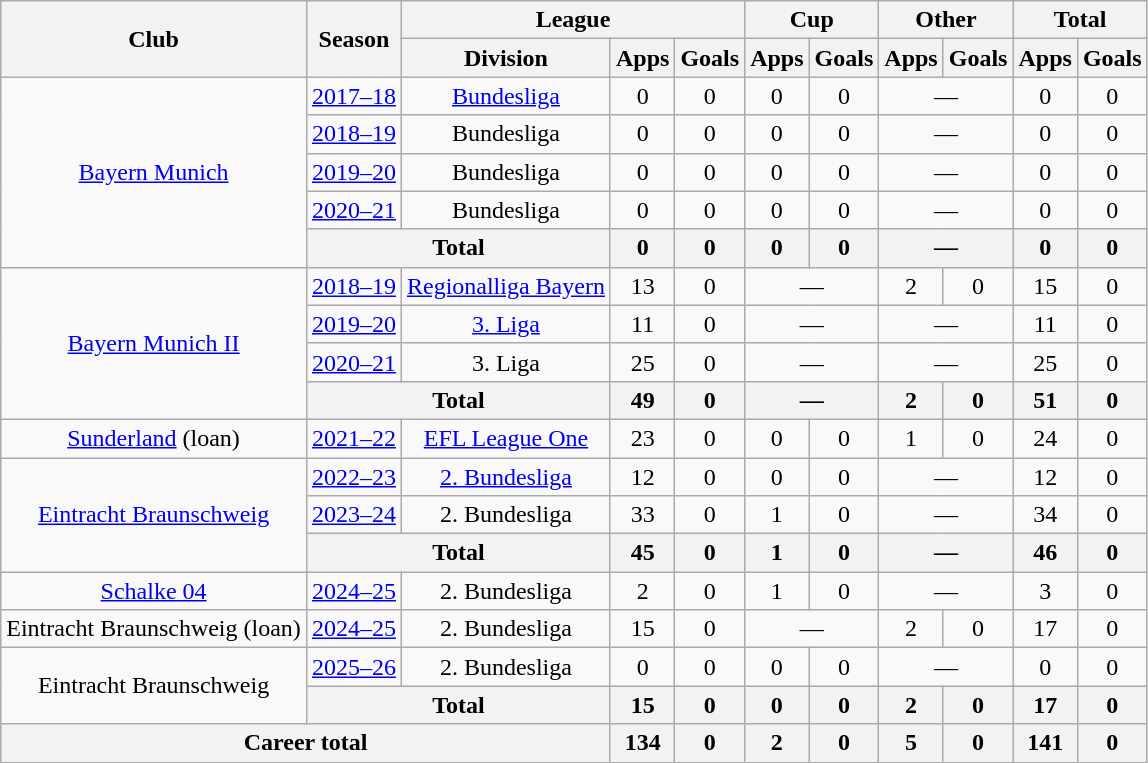<table class="wikitable nowrap" style="text-align:center">
<tr>
<th rowspan="2">Club</th>
<th rowspan="2">Season</th>
<th colspan="3">League</th>
<th colspan="2">Cup</th>
<th colspan="2">Other</th>
<th colspan="2">Total</th>
</tr>
<tr>
<th>Division</th>
<th>Apps</th>
<th>Goals</th>
<th>Apps</th>
<th>Goals</th>
<th>Apps</th>
<th>Goals</th>
<th>Apps</th>
<th>Goals</th>
</tr>
<tr>
<td rowspan="5"><a href='#'>Bayern Munich</a></td>
<td><a href='#'>2017–18</a></td>
<td><a href='#'>Bundesliga</a></td>
<td>0</td>
<td>0</td>
<td>0</td>
<td>0</td>
<td colspan="2">—</td>
<td>0</td>
<td>0</td>
</tr>
<tr>
<td><a href='#'>2018–19</a></td>
<td>Bundesliga</td>
<td>0</td>
<td>0</td>
<td>0</td>
<td>0</td>
<td colspan="2">—</td>
<td>0</td>
<td>0</td>
</tr>
<tr>
<td><a href='#'>2019–20</a></td>
<td>Bundesliga</td>
<td>0</td>
<td>0</td>
<td>0</td>
<td>0</td>
<td colspan="2">—</td>
<td>0</td>
<td>0</td>
</tr>
<tr>
<td><a href='#'>2020–21</a></td>
<td>Bundesliga</td>
<td>0</td>
<td>0</td>
<td>0</td>
<td>0</td>
<td colspan="2">—</td>
<td>0</td>
<td>0</td>
</tr>
<tr>
<th colspan="2">Total</th>
<th>0</th>
<th>0</th>
<th>0</th>
<th>0</th>
<th colspan="2">—</th>
<th>0</th>
<th>0</th>
</tr>
<tr>
<td rowspan="4"><a href='#'>Bayern Munich II</a></td>
<td><a href='#'>2018–19</a></td>
<td><a href='#'>Regionalliga Bayern</a></td>
<td>13</td>
<td>0</td>
<td colspan="2">—</td>
<td>2</td>
<td>0</td>
<td>15</td>
<td>0</td>
</tr>
<tr>
<td><a href='#'>2019–20</a></td>
<td><a href='#'>3. Liga</a></td>
<td>11</td>
<td>0</td>
<td colspan="2">—</td>
<td colspan="2">—</td>
<td>11</td>
<td>0</td>
</tr>
<tr>
<td><a href='#'>2020–21</a></td>
<td>3. Liga</td>
<td>25</td>
<td>0</td>
<td colspan="2">—</td>
<td colspan="2">—</td>
<td>25</td>
<td>0</td>
</tr>
<tr>
<th colspan="2">Total</th>
<th>49</th>
<th>0</th>
<th colspan="2">—</th>
<th>2</th>
<th>0</th>
<th>51</th>
<th>0</th>
</tr>
<tr>
<td><a href='#'>Sunderland</a> (loan)</td>
<td><a href='#'>2021–22</a></td>
<td><a href='#'>EFL League One</a></td>
<td>23</td>
<td>0</td>
<td>0</td>
<td>0</td>
<td>1</td>
<td>0</td>
<td>24</td>
<td>0</td>
</tr>
<tr>
<td rowspan="3"><a href='#'>Eintracht Braunschweig</a></td>
<td><a href='#'>2022–23</a></td>
<td><a href='#'>2. Bundesliga</a></td>
<td>12</td>
<td>0</td>
<td>0</td>
<td>0</td>
<td colspan="2">—</td>
<td>12</td>
<td>0</td>
</tr>
<tr>
<td><a href='#'>2023–24</a></td>
<td>2. Bundesliga</td>
<td>33</td>
<td>0</td>
<td>1</td>
<td>0</td>
<td colspan="2">—</td>
<td>34</td>
<td>0</td>
</tr>
<tr>
<th colspan="2">Total</th>
<th>45</th>
<th>0</th>
<th>1</th>
<th>0</th>
<th colspan="2">—</th>
<th>46</th>
<th>0</th>
</tr>
<tr>
<td><a href='#'>Schalke 04</a></td>
<td><a href='#'>2024–25</a></td>
<td>2. Bundesliga</td>
<td>2</td>
<td>0</td>
<td>1</td>
<td>0</td>
<td colspan="2">—</td>
<td>3</td>
<td>0</td>
</tr>
<tr>
<td>Eintracht Braunschweig (loan)</td>
<td><a href='#'>2024–25</a></td>
<td>2. Bundesliga</td>
<td>15</td>
<td>0</td>
<td colspan="2">—</td>
<td>2</td>
<td>0</td>
<td>17</td>
<td>0</td>
</tr>
<tr>
<td rowspan="2">Eintracht Braunschweig</td>
<td><a href='#'>2025–26</a></td>
<td>2. Bundesliga</td>
<td>0</td>
<td>0</td>
<td>0</td>
<td>0</td>
<td colspan="2">—</td>
<td>0</td>
<td>0</td>
</tr>
<tr>
<th colspan="2">Total</th>
<th>15</th>
<th>0</th>
<th>0</th>
<th>0</th>
<th>2</th>
<th>0</th>
<th>17</th>
<th>0</th>
</tr>
<tr>
<th colspan="3">Career total</th>
<th>134</th>
<th>0</th>
<th>2</th>
<th>0</th>
<th>5</th>
<th>0</th>
<th>141</th>
<th>0</th>
</tr>
</table>
